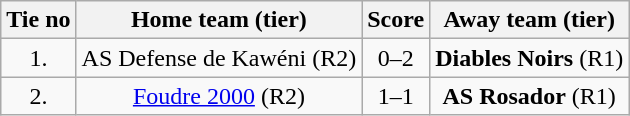<table class="wikitable" style="text-align: center">
<tr>
<th>Tie no</th>
<th>Home team (tier)</th>
<th>Score</th>
<th>Away team (tier)</th>
</tr>
<tr>
<td>1.</td>
<td> AS Defense de Kawéni (R2)</td>
<td>0–2</td>
<td><strong>Diables Noirs</strong> (R1) </td>
</tr>
<tr>
<td>2.</td>
<td> <a href='#'>Foudre 2000</a> (R2)</td>
<td>1–1 </td>
<td><strong>AS Rosador</strong> (R1) </td>
</tr>
</table>
